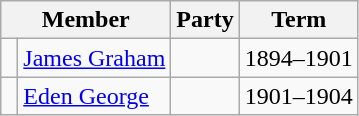<table class="wikitable">
<tr>
<th colspan="2">Member</th>
<th>Party</th>
<th>Term</th>
</tr>
<tr>
<td> </td>
<td><a href='#'>James Graham</a></td>
<td></td>
<td>1894–1901</td>
</tr>
<tr>
<td> </td>
<td><a href='#'>Eden George</a></td>
<td></td>
<td>1901–1904</td>
</tr>
</table>
